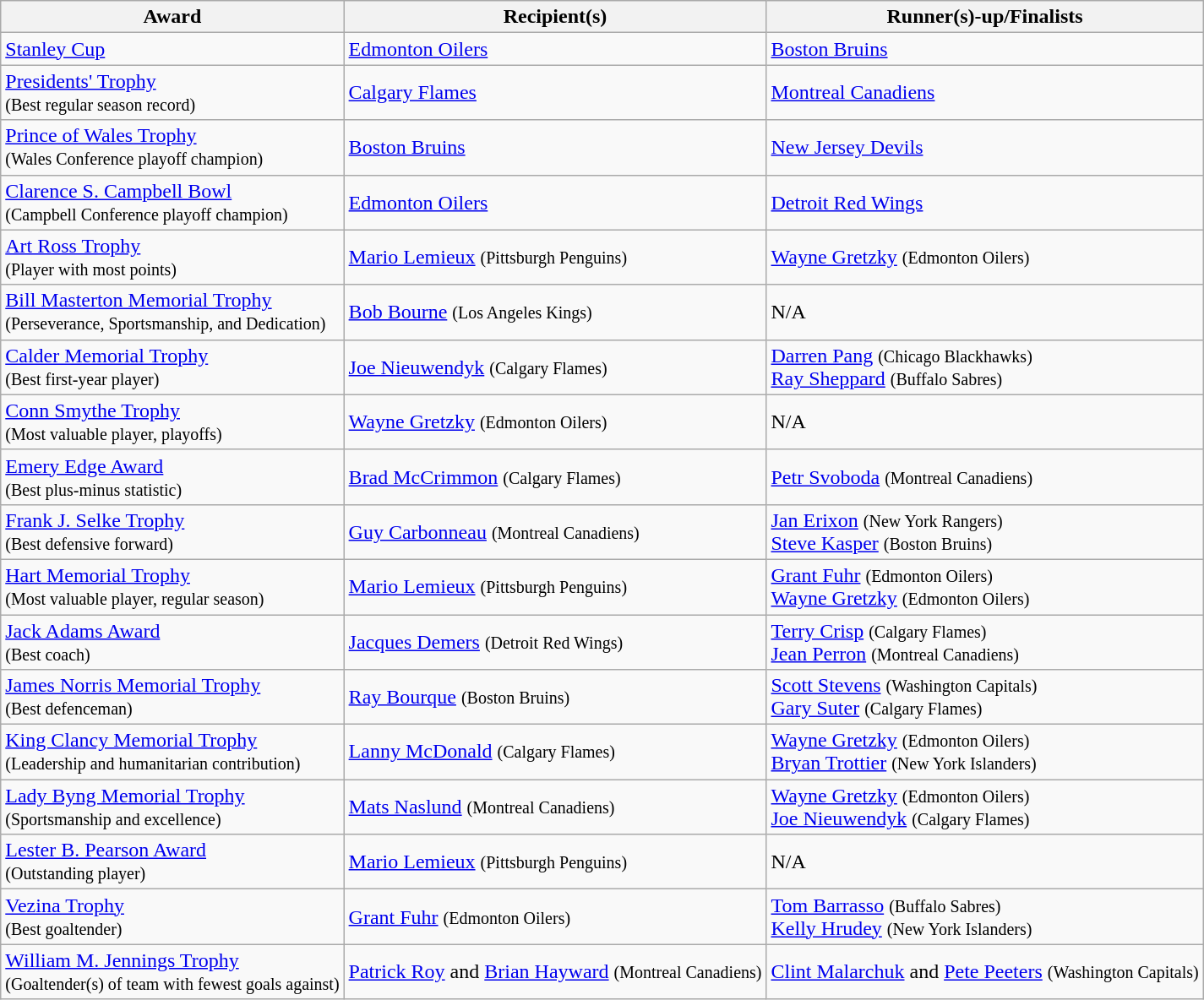<table class="wikitable">
<tr>
<th>Award</th>
<th>Recipient(s)</th>
<th>Runner(s)-up/Finalists</th>
</tr>
<tr>
<td><a href='#'>Stanley Cup</a></td>
<td><a href='#'>Edmonton Oilers</a></td>
<td><a href='#'>Boston Bruins</a></td>
</tr>
<tr>
<td><a href='#'>Presidents' Trophy</a><br><small>(Best regular season record)</small></td>
<td><a href='#'>Calgary Flames</a></td>
<td><a href='#'>Montreal Canadiens</a></td>
</tr>
<tr>
<td><a href='#'>Prince of Wales Trophy</a><br><small>(Wales Conference playoff champion)</small></td>
<td><a href='#'>Boston Bruins</a></td>
<td><a href='#'>New Jersey Devils</a></td>
</tr>
<tr>
<td><a href='#'>Clarence S. Campbell Bowl</a><br><small>(Campbell Conference playoff champion)</small></td>
<td><a href='#'>Edmonton Oilers</a></td>
<td><a href='#'>Detroit Red Wings</a></td>
</tr>
<tr>
<td><a href='#'>Art Ross Trophy</a><br><small>(Player with most points)</small></td>
<td><a href='#'>Mario Lemieux</a> <small>(Pittsburgh Penguins)</small></td>
<td><a href='#'>Wayne Gretzky</a> <small>(Edmonton Oilers)</small></td>
</tr>
<tr>
<td><a href='#'>Bill Masterton Memorial Trophy</a><br><small>(Perseverance, Sportsmanship, and Dedication)</small></td>
<td><a href='#'>Bob Bourne</a> <small>(Los Angeles Kings)</small></td>
<td>N/A</td>
</tr>
<tr>
<td><a href='#'>Calder Memorial Trophy</a><br><small>(Best first-year player)</small></td>
<td><a href='#'>Joe Nieuwendyk</a> <small>(Calgary Flames)</small></td>
<td><a href='#'>Darren Pang</a> <small>(Chicago Blackhawks)</small><br><a href='#'>Ray Sheppard</a> <small>(Buffalo Sabres)</small></td>
</tr>
<tr>
<td><a href='#'>Conn Smythe Trophy</a><br><small>(Most valuable player, playoffs)</small></td>
<td><a href='#'>Wayne Gretzky</a> <small>(Edmonton Oilers)</small></td>
<td>N/A</td>
</tr>
<tr>
<td><a href='#'>Emery Edge Award</a><br><small>(Best plus-minus statistic)</small></td>
<td><a href='#'>Brad McCrimmon</a> <small>(Calgary Flames)</small></td>
<td><a href='#'>Petr Svoboda</a> <small>(Montreal Canadiens)</small></td>
</tr>
<tr>
<td><a href='#'>Frank J. Selke Trophy</a><br><small>(Best defensive forward)</small></td>
<td><a href='#'>Guy Carbonneau</a> <small>(Montreal Canadiens)</small></td>
<td><a href='#'>Jan Erixon</a> <small>(New York Rangers)</small><br><a href='#'>Steve Kasper</a> <small>(Boston Bruins)</small></td>
</tr>
<tr>
<td><a href='#'>Hart Memorial Trophy</a><br><small>(Most valuable player, regular season)</small></td>
<td><a href='#'>Mario Lemieux</a> <small>(Pittsburgh Penguins)</small></td>
<td><a href='#'>Grant Fuhr</a> <small>(Edmonton Oilers)</small><br><a href='#'>Wayne Gretzky</a> <small>(Edmonton Oilers)</small></td>
</tr>
<tr>
<td><a href='#'>Jack Adams Award</a><br><small>(Best coach)</small></td>
<td><a href='#'>Jacques Demers</a> <small>(Detroit Red Wings)</small></td>
<td><a href='#'>Terry Crisp</a> <small>(Calgary Flames)</small><br><a href='#'>Jean Perron</a> <small>(Montreal Canadiens)</small></td>
</tr>
<tr>
<td><a href='#'>James Norris Memorial Trophy</a><br><small>(Best defenceman)</small></td>
<td><a href='#'>Ray Bourque</a> <small>(Boston Bruins)</small></td>
<td><a href='#'>Scott Stevens</a> <small>(Washington Capitals)</small><br><a href='#'>Gary Suter</a> <small>(Calgary Flames)</small></td>
</tr>
<tr>
<td><a href='#'>King Clancy Memorial Trophy</a><br><small>(Leadership and humanitarian contribution)</small></td>
<td><a href='#'>Lanny McDonald</a> <small>(Calgary Flames)</small></td>
<td><a href='#'>Wayne Gretzky</a> <small>(Edmonton Oilers)</small><br><a href='#'>Bryan Trottier</a> <small>(New York Islanders)</small></td>
</tr>
<tr>
<td><a href='#'>Lady Byng Memorial Trophy</a><br><small>(Sportsmanship and excellence)</small></td>
<td><a href='#'>Mats Naslund</a> <small>(Montreal Canadiens)</small></td>
<td><a href='#'>Wayne Gretzky</a> <small>(Edmonton Oilers)</small><br><a href='#'>Joe Nieuwendyk</a> <small>(Calgary Flames)</small></td>
</tr>
<tr>
<td><a href='#'>Lester B. Pearson Award</a><br><small>(Outstanding player)</small></td>
<td><a href='#'>Mario Lemieux</a> <small>(Pittsburgh Penguins)</small></td>
<td>N/A</td>
</tr>
<tr>
<td><a href='#'>Vezina Trophy</a><br><small>(Best goaltender)</small></td>
<td><a href='#'>Grant Fuhr</a> <small>(Edmonton Oilers)</small></td>
<td><a href='#'>Tom Barrasso</a> <small>(Buffalo Sabres)</small><br><a href='#'>Kelly Hrudey</a> <small>(New York Islanders)</small></td>
</tr>
<tr>
<td><a href='#'>William M. Jennings Trophy</a><br><small>(Goaltender(s) of team with fewest goals against)</small></td>
<td><a href='#'>Patrick Roy</a> and <a href='#'>Brian Hayward</a> <small>(Montreal Canadiens)</small></td>
<td><a href='#'>Clint Malarchuk</a> and <a href='#'>Pete Peeters</a> <small>(Washington Capitals)</small></td>
</tr>
</table>
